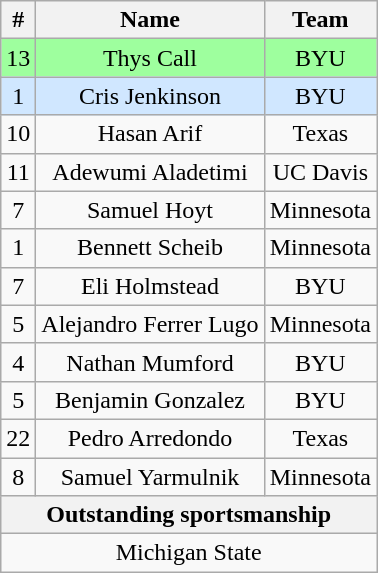<table class="wikitable" style="text-align:center">
<tr>
<th>#</th>
<th>Name</th>
<th>Team</th>
</tr>
<tr bgcolor="#9eff9e">
<td>13</td>
<td>Thys Call</td>
<td>BYU</td>
</tr>
<tr style="background:#d0e7ff">
<td>1</td>
<td>Cris Jenkinson</td>
<td>BYU</td>
</tr>
<tr>
<td>10</td>
<td>Hasan Arif</td>
<td>Texas</td>
</tr>
<tr>
<td>11</td>
<td>Adewumi Aladetimi</td>
<td>UC Davis</td>
</tr>
<tr>
<td>7</td>
<td>Samuel Hoyt</td>
<td>Minnesota</td>
</tr>
<tr>
<td>1</td>
<td>Bennett Scheib</td>
<td>Minnesota</td>
</tr>
<tr>
<td>7</td>
<td>Eli Holmstead</td>
<td>BYU</td>
</tr>
<tr>
<td>5</td>
<td>Alejandro Ferrer Lugo</td>
<td>Minnesota</td>
</tr>
<tr>
<td>4</td>
<td>Nathan Mumford</td>
<td>BYU</td>
</tr>
<tr>
<td>5</td>
<td>Benjamin Gonzalez</td>
<td>BYU</td>
</tr>
<tr>
<td>22</td>
<td>Pedro Arredondo</td>
<td>Texas</td>
</tr>
<tr>
<td>8</td>
<td>Samuel Yarmulnik</td>
<td>Minnesota</td>
</tr>
<tr>
<th colspan="3">Outstanding sportsmanship</th>
</tr>
<tr>
<td colspan="3">Michigan State</td>
</tr>
</table>
